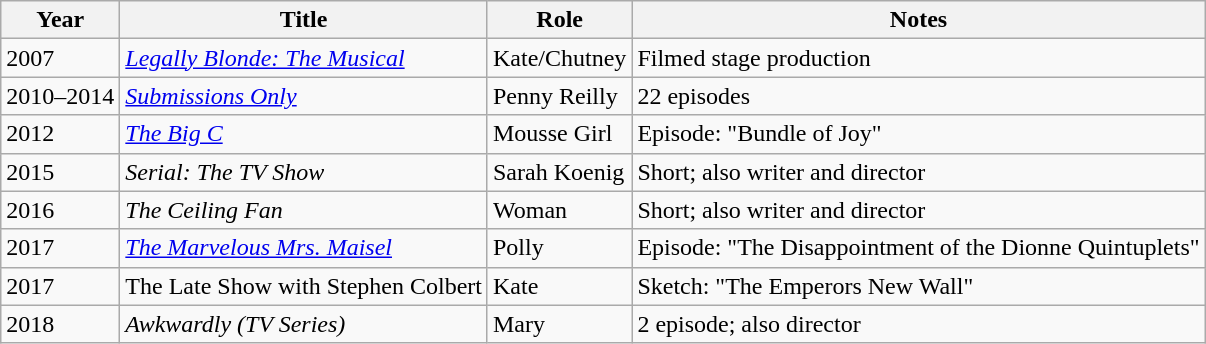<table class="wikitable">
<tr>
<th>Year</th>
<th>Title</th>
<th>Role</th>
<th>Notes</th>
</tr>
<tr>
<td>2007</td>
<td><em><a href='#'>Legally Blonde: The Musical</a></em></td>
<td>Kate/Chutney</td>
<td>Filmed stage production</td>
</tr>
<tr>
<td>2010–2014</td>
<td><em><a href='#'>Submissions Only</a></em></td>
<td>Penny Reilly</td>
<td>22 episodes</td>
</tr>
<tr>
<td>2012</td>
<td><em><a href='#'>The Big C</a></em></td>
<td>Mousse Girl</td>
<td>Episode: "Bundle of Joy"</td>
</tr>
<tr>
<td>2015</td>
<td><em>Serial: The TV Show</em></td>
<td>Sarah Koenig</td>
<td>Short; also writer and director</td>
</tr>
<tr>
<td>2016</td>
<td><em>The Ceiling Fan</em></td>
<td>Woman</td>
<td>Short; also writer and director</td>
</tr>
<tr>
<td>2017</td>
<td><em><a href='#'>The Marvelous Mrs. Maisel</a></em></td>
<td>Polly</td>
<td>Episode: "The Disappointment of the Dionne Quintuplets"</td>
</tr>
<tr>
<td>2017</td>
<td>The Late Show with Stephen Colbert</td>
<td>Kate</td>
<td>Sketch: "The Emperors New Wall"</td>
</tr>
<tr>
<td>2018</td>
<td><em>Awkwardly (TV Series)</em></td>
<td>Mary</td>
<td>2 episode; also director</td>
</tr>
</table>
